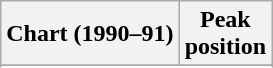<table class="wikitable sortable plainrowheaders">
<tr>
<th scope="col">Chart (1990–91)</th>
<th scope="col">Peak<br>position</th>
</tr>
<tr>
</tr>
<tr>
</tr>
<tr>
</tr>
<tr>
</tr>
<tr>
</tr>
<tr>
</tr>
</table>
